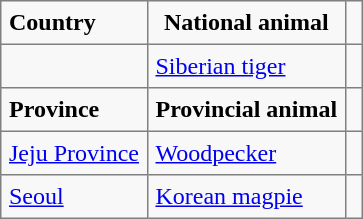<table border=1 cellspacing=0 cellpadding=5 style="border-collapse: collapse; background:#f8f8f8;">
<tr>
<th align=left>Country</th>
<th>National animal</th>
</tr>
<tr>
<td></td>
<td><a href='#'>Siberian tiger</a></td>
<td></td>
</tr>
<tr>
<th align=left>Province</th>
<th>Provincial animal</th>
</tr>
<tr>
<td> <a href='#'>Jeju Province</a></td>
<td><a href='#'>Woodpecker</a></td>
<td></td>
</tr>
<tr>
<td> <a href='#'>Seoul</a></td>
<td><a href='#'>Korean magpie</a></td>
<td></td>
</tr>
</table>
